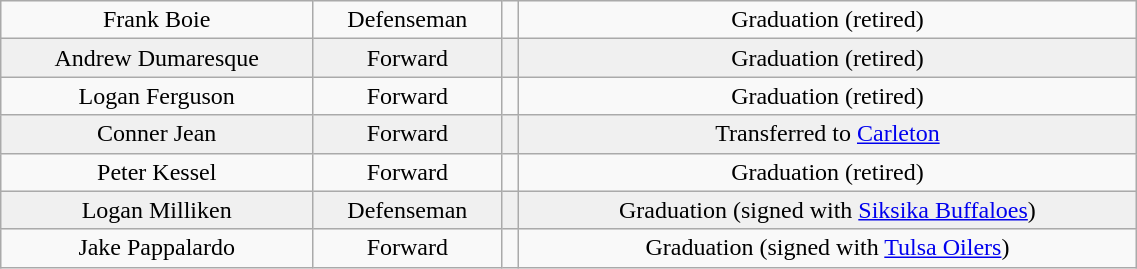<table class="wikitable" width="60%">
<tr align="center" bgcolor="">
<td>Frank Boie</td>
<td>Defenseman</td>
<td></td>
<td>Graduation (retired)</td>
</tr>
<tr align="center" bgcolor="f0f0f0">
<td>Andrew Dumaresque</td>
<td>Forward</td>
<td></td>
<td>Graduation (retired)</td>
</tr>
<tr align="center" bgcolor="">
<td>Logan Ferguson</td>
<td>Forward</td>
<td></td>
<td>Graduation (retired)</td>
</tr>
<tr align="center" bgcolor="f0f0f0">
<td>Conner Jean</td>
<td>Forward</td>
<td></td>
<td>Transferred to <a href='#'>Carleton</a></td>
</tr>
<tr align="center" bgcolor="">
<td>Peter Kessel</td>
<td>Forward</td>
<td></td>
<td>Graduation (retired)</td>
</tr>
<tr align="center" bgcolor="f0f0f0">
<td>Logan Milliken</td>
<td>Defenseman</td>
<td></td>
<td>Graduation (signed with <a href='#'>Siksika Buffaloes</a>)</td>
</tr>
<tr align="center" bgcolor="">
<td>Jake Pappalardo</td>
<td>Forward</td>
<td></td>
<td>Graduation (signed with <a href='#'>Tulsa Oilers</a>)</td>
</tr>
</table>
